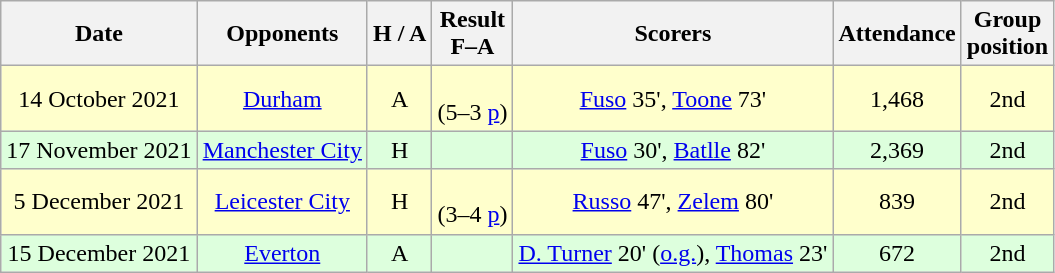<table class="wikitable" style="text-align:center">
<tr>
<th>Date</th>
<th>Opponents</th>
<th>H / A</th>
<th>Result<br>F–A</th>
<th>Scorers</th>
<th>Attendance</th>
<th>Group<br>position</th>
</tr>
<tr bgcolor=#ffffcc>
<td>14 October 2021</td>
<td><a href='#'>Durham</a></td>
<td>A</td>
<td><br>(5–3 <a href='#'>p</a>)</td>
<td><a href='#'>Fuso</a> 35', <a href='#'>Toone</a> 73'</td>
<td>1,468</td>
<td>2nd</td>
</tr>
<tr bgcolor=#ddffdd>
<td>17 November 2021</td>
<td><a href='#'>Manchester City</a></td>
<td>H</td>
<td></td>
<td><a href='#'>Fuso</a> 30', <a href='#'>Batlle</a> 82'</td>
<td>2,369</td>
<td>2nd</td>
</tr>
<tr bgcolor=#ffffcc>
<td>5 December 2021</td>
<td><a href='#'>Leicester City</a></td>
<td>H</td>
<td><br>(3–4 <a href='#'>p</a>)</td>
<td><a href='#'>Russo</a> 47', <a href='#'>Zelem</a> 80'</td>
<td>839</td>
<td>2nd</td>
</tr>
<tr bgcolor=#ddffdd>
<td>15 December 2021</td>
<td><a href='#'>Everton</a></td>
<td>A</td>
<td></td>
<td><a href='#'>D. Turner</a> 20' (<a href='#'>o.g.</a>), <a href='#'>Thomas</a> 23'</td>
<td>672</td>
<td>2nd</td>
</tr>
</table>
